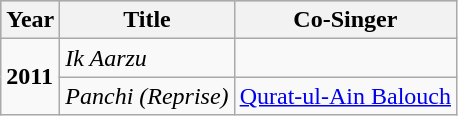<table class="wikitable">
<tr style="background:#b0c4de; text-align:center;">
<th>Year</th>
<th>Title</th>
<th>Co-Singer</th>
</tr>
<tr>
<td rowspan="2"><strong>2011</strong></td>
<td><em>Ik Aarzu</em></td>
<td></td>
</tr>
<tr>
<td><em>Panchi (Reprise)</em></td>
<td><a href='#'>Qurat-ul-Ain Balouch</a></td>
</tr>
</table>
